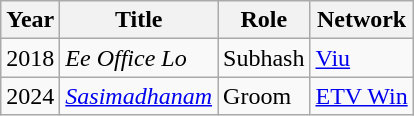<table class="wikitable">
<tr>
<th>Year</th>
<th>Title</th>
<th>Role</th>
<th>Network</th>
</tr>
<tr>
<td>2018</td>
<td><em>Ee Office Lo</em></td>
<td>Subhash</td>
<td><a href='#'>Viu</a></td>
</tr>
<tr>
<td>2024</td>
<td><em><a href='#'>Sasimadhanam</a></em></td>
<td>Groom</td>
<td><a href='#'>ETV Win</a></td>
</tr>
</table>
